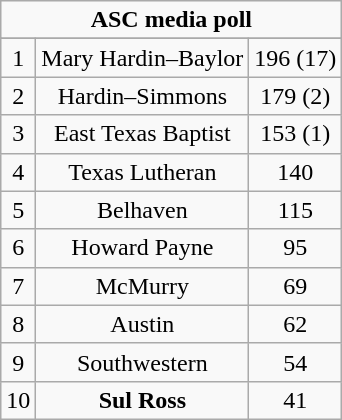<table class="wikitable" style="display: inline-table;">
<tr>
<td align="center" Colspan="3"><strong>ASC media poll</strong></td>
</tr>
<tr align="center">
</tr>
<tr align="center">
<td>1</td>
<td>Mary Hardin–Baylor</td>
<td>196 (17)</td>
</tr>
<tr align="center">
<td>2</td>
<td>Hardin–Simmons</td>
<td>179 (2)</td>
</tr>
<tr align="center">
<td>3</td>
<td>East Texas Baptist</td>
<td>153 (1)</td>
</tr>
<tr align="center">
<td>4</td>
<td>Texas Lutheran</td>
<td>140</td>
</tr>
<tr align="center">
<td>5</td>
<td>Belhaven</td>
<td>115</td>
</tr>
<tr align="center">
<td>6</td>
<td>Howard Payne</td>
<td>95</td>
</tr>
<tr align="center">
<td>7</td>
<td>McMurry</td>
<td>69</td>
</tr>
<tr align="center">
<td>8</td>
<td>Austin</td>
<td>62</td>
</tr>
<tr align="center">
<td>9</td>
<td>Southwestern</td>
<td>54</td>
</tr>
<tr align="center">
<td>10</td>
<td><strong>Sul Ross</strong></td>
<td>41</td>
</tr>
</table>
